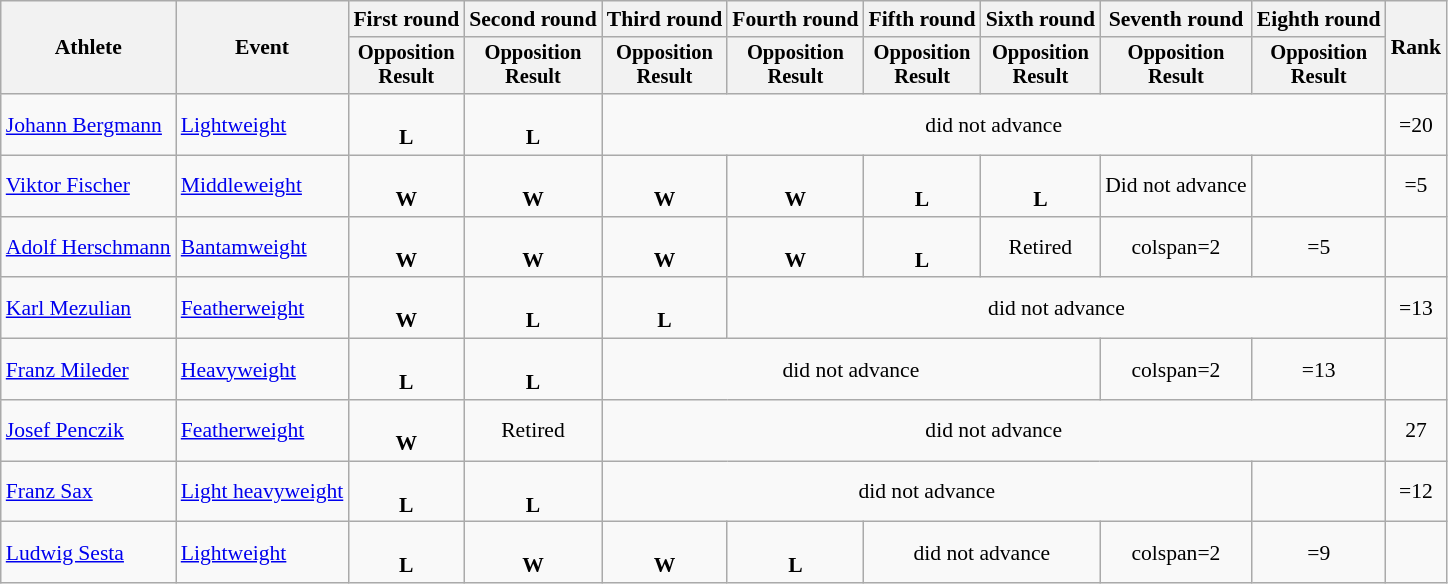<table class="wikitable" style="font-size:90%;">
<tr>
<th rowspan=2>Athlete</th>
<th rowspan=2>Event</th>
<th>First round</th>
<th>Second round</th>
<th>Third round</th>
<th>Fourth round</th>
<th>Fifth round</th>
<th>Sixth round</th>
<th>Seventh round</th>
<th>Eighth round</th>
<th rowspan=2>Rank</th>
</tr>
<tr style="font-size: 95%">
<th>Opposition<br>Result</th>
<th>Opposition<br>Result</th>
<th>Opposition<br>Result</th>
<th>Opposition<br>Result</th>
<th>Opposition<br>Result</th>
<th>Opposition<br>Result</th>
<th>Opposition<br>Result</th>
<th>Opposition<br>Result</th>
</tr>
<tr align=center>
<td align=left><a href='#'>Johann Bergmann</a></td>
<td align=left><a href='#'>Lightweight</a></td>
<td> <br> <strong>L</strong></td>
<td> <br> <strong>L</strong></td>
<td colspan=6>did not advance</td>
<td>=20</td>
</tr>
<tr align=center>
<td align=left><a href='#'>Viktor Fischer</a></td>
<td align=left><a href='#'>Middleweight</a></td>
<td> <br> <strong>W</strong></td>
<td> <br> <strong>W</strong></td>
<td> <br> <strong>W</strong></td>
<td> <br> <strong>W</strong></td>
<td> <br> <strong>L</strong></td>
<td> <br> <strong>L</strong></td>
<td>Did not advance</td>
<td></td>
<td>=5</td>
</tr>
<tr align=center>
<td align=left><a href='#'>Adolf Herschmann</a></td>
<td align=left><a href='#'>Bantamweight</a></td>
<td> <br> <strong>W</strong></td>
<td> <br> <strong>W</strong></td>
<td> <br> <strong>W</strong></td>
<td> <br> <strong>W</strong></td>
<td> <br> <strong>L</strong></td>
<td>Retired</td>
<td>colspan=2 </td>
<td>=5</td>
</tr>
<tr align=center>
<td align=left><a href='#'>Karl Mezulian</a></td>
<td align=left><a href='#'>Featherweight</a></td>
<td> <br> <strong>W</strong></td>
<td> <br> <strong>L</strong></td>
<td> <br> <strong>L</strong></td>
<td colspan=5>did not advance</td>
<td>=13</td>
</tr>
<tr align=center>
<td align=left><a href='#'>Franz Mileder</a></td>
<td align=left><a href='#'>Heavyweight</a></td>
<td> <br> <strong>L</strong></td>
<td> <br> <strong>L</strong></td>
<td colspan=4>did not advance</td>
<td>colspan=2 </td>
<td>=13</td>
</tr>
<tr align=center>
<td align=left><a href='#'>Josef Penczik</a></td>
<td align=left><a href='#'>Featherweight</a></td>
<td> <br> <strong>W</strong></td>
<td>Retired</td>
<td colspan=6>did not advance</td>
<td>27</td>
</tr>
<tr align=center>
<td align=left><a href='#'>Franz Sax</a></td>
<td align=left><a href='#'>Light heavyweight</a></td>
<td> <br> <strong>L</strong></td>
<td> <br> <strong>L</strong></td>
<td colspan=5>did not advance</td>
<td></td>
<td>=12</td>
</tr>
<tr align=center>
<td align=left><a href='#'>Ludwig Sesta</a></td>
<td align=left><a href='#'>Lightweight</a></td>
<td> <br> <strong>L</strong></td>
<td> <br> <strong>W</strong></td>
<td> <br> <strong>W</strong></td>
<td> <br> <strong>L</strong></td>
<td colspan=2>did not advance</td>
<td>colspan=2 </td>
<td>=9</td>
</tr>
</table>
